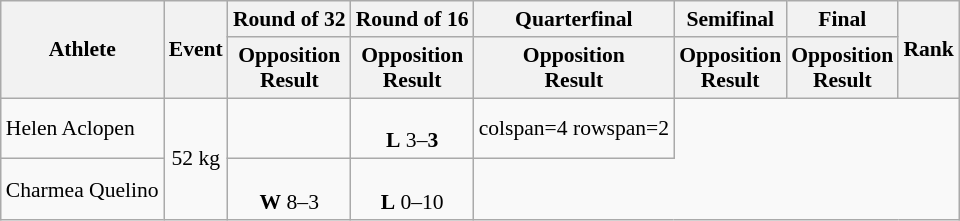<table class=wikitable style="text-align:center; font-size:90%">
<tr>
<th rowspan=2>Athlete</th>
<th rowspan=2>Event</th>
<th>Round of 32</th>
<th>Round of 16</th>
<th>Quarterfinal</th>
<th>Semifinal</th>
<th>Final</th>
<th rowspan=2>Rank</th>
</tr>
<tr>
<th>Opposition<br>Result</th>
<th>Opposition<br>Result</th>
<th>Opposition<br>Result</th>
<th>Opposition<br>Result</th>
<th>Opposition<br>Result</th>
</tr>
<tr>
<td align=left>Helen Aclopen</td>
<td rowspan=2>52 kg</td>
<td></td>
<td><br><strong>L</strong> 3–<strong>3</strong></td>
<td>colspan=4 rowspan=2 </td>
</tr>
<tr>
<td align=left>Charmea Quelino</td>
<td><br><strong>W</strong> 8–3</td>
<td><br><strong>L</strong> 0–10</td>
</tr>
</table>
